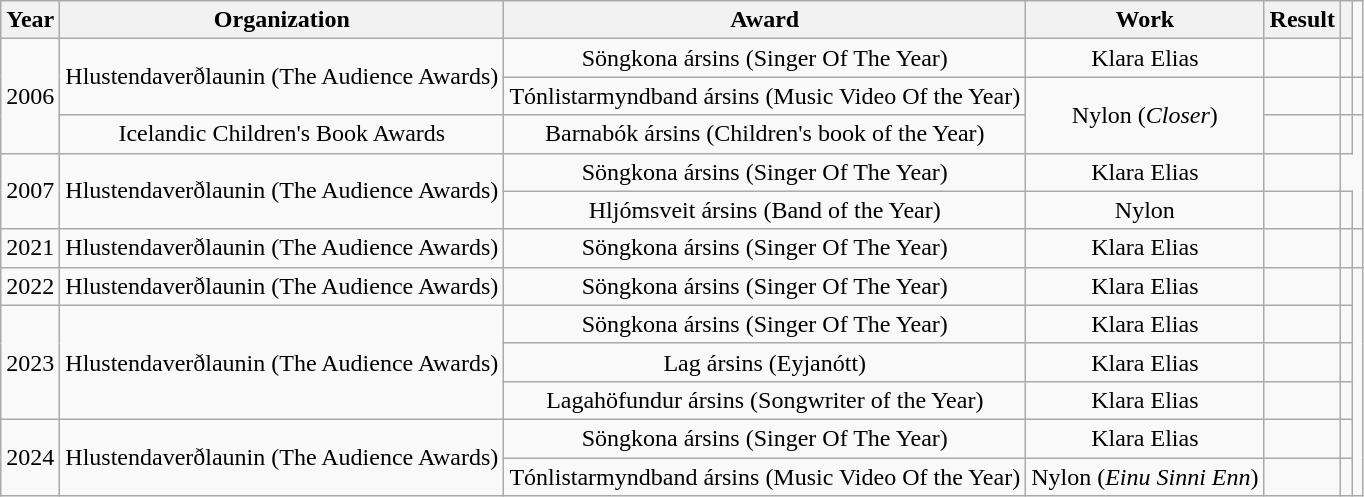<table class="wikitable plainrowheaders" style="text-align:center;">
<tr>
<th>Year</th>
<th>Organization</th>
<th>Award</th>
<th>Work</th>
<th>Result</th>
<th></th>
</tr>
<tr>
<td rowspan="3">2006</td>
<td rowspan="2">Hlustendaverðlaunin (The Audience Awards)</td>
<td>Söngkona ársins (Singer Of The Year)</td>
<td rowspan="1">Klara Elias</td>
<td></td>
<td></td>
</tr>
<tr>
<td>Tónlistarmyndband ársins (Music Video Of the Year)</td>
<td rowspan="2">Nylon (<em>Closer</em>)</td>
<td></td>
<td></td>
<td></td>
</tr>
<tr>
<td rowspan="1">Icelandic Children's Book Awards</td>
<td>Barnabók ársins (Children's book of the Year)</td>
<td></td>
<td></td>
</tr>
<tr>
<td rowspan="2">2007</td>
<td rowspan="2">Hlustendaverðlaunin (The Audience Awards)</td>
<td>Söngkona ársins (Singer Of The Year)</td>
<td rowspan="1">Klara Elias</td>
<td></td>
</tr>
<tr>
<td rowspan="1">Hljómsveit ársins (Band of the Year)</td>
<td>Nylon</td>
<td></td>
<td></td>
</tr>
<tr>
<td rowspan="1">2021</td>
<td rowspan="1">Hlustendaverðlaunin (The Audience Awards)</td>
<td rowspan="1">Söngkona ársins (Singer Of The Year)</td>
<td rowspan="1">Klara Elias</td>
<td></td>
<td></td>
<td></td>
</tr>
<tr>
<td rowspan="1">2022</td>
<td rowspan="1">Hlustendaverðlaunin (The Audience Awards)</td>
<td rowspan="1">Söngkona ársins (Singer Of The Year)</td>
<td rowspan="1">Klara Elias</td>
<td></td>
<td></td>
</tr>
<tr>
<td rowspan="3">2023</td>
<td rowspan="3">Hlustendaverðlaunin (The Audience Awards)</td>
<td rowspan="1">Söngkona ársins (Singer Of The Year)</td>
<td rowspan="1">Klara Elias</td>
<td></td>
<td></td>
</tr>
<tr>
<td rowspan="1">Lag ársins (Eyjanótt)</td>
<td>Klara Elias</td>
<td></td>
<td></td>
</tr>
<tr>
<td rowspan="1">Lagahöfundur ársins (Songwriter of the Year)</td>
<td>Klara Elias</td>
<td></td>
<td></td>
</tr>
<tr>
<td rowspan="2">2024</td>
<td rowspan="2">Hlustendaverðlaunin (The Audience Awards)</td>
<td rowspan="1">Söngkona ársins (Singer Of The Year)</td>
<td rowspan="1">Klara Elias</td>
<td></td>
<td></td>
</tr>
<tr>
<td rowspan="1">Tónlistarmyndband ársins (Music Video Of the Year)</td>
<td>Nylon (<em>Einu Sinni Enn</em>)</td>
<td></td>
<td></td>
</tr>
</table>
